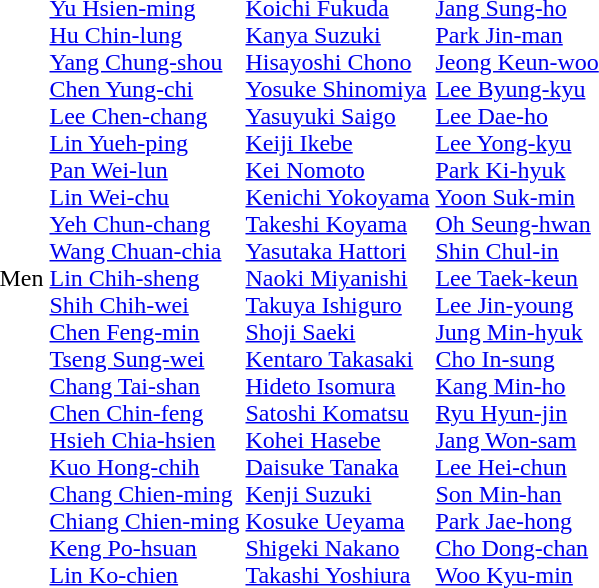<table>
<tr>
<td>Men<br></td>
<td><br><a href='#'>Yu Hsien-ming</a><br><a href='#'>Hu Chin-lung</a><br><a href='#'>Yang Chung-shou</a><br><a href='#'>Chen Yung-chi</a><br><a href='#'>Lee Chen-chang</a><br><a href='#'>Lin Yueh-ping</a><br><a href='#'>Pan Wei-lun</a><br><a href='#'>Lin Wei-chu</a><br><a href='#'>Yeh Chun-chang</a><br><a href='#'>Wang Chuan-chia</a><br><a href='#'>Lin Chih-sheng</a><br><a href='#'>Shih Chih-wei</a><br><a href='#'>Chen Feng-min</a><br><a href='#'>Tseng Sung-wei</a><br><a href='#'>Chang Tai-shan</a><br><a href='#'>Chen Chin-feng</a><br><a href='#'>Hsieh Chia-hsien</a><br><a href='#'>Kuo Hong-chih</a><br><a href='#'>Chang Chien-ming</a><br><a href='#'>Chiang Chien-ming</a><br><a href='#'>Keng Po-hsuan</a><br><a href='#'>Lin Ko-chien</a></td>
<td><br><a href='#'>Koichi Fukuda</a><br><a href='#'>Kanya Suzuki</a><br><a href='#'>Hisayoshi Chono</a><br><a href='#'>Yosuke Shinomiya</a><br><a href='#'>Yasuyuki Saigo</a><br><a href='#'>Keiji Ikebe</a><br><a href='#'>Kei Nomoto</a><br><a href='#'>Kenichi Yokoyama</a><br><a href='#'>Takeshi Koyama</a><br><a href='#'>Yasutaka Hattori</a><br><a href='#'>Naoki Miyanishi</a><br><a href='#'>Takuya Ishiguro</a><br><a href='#'>Shoji Saeki</a><br><a href='#'>Kentaro Takasaki</a><br><a href='#'>Hideto Isomura</a><br><a href='#'>Satoshi Komatsu</a><br><a href='#'>Kohei Hasebe</a><br><a href='#'>Daisuke Tanaka</a><br><a href='#'>Kenji Suzuki</a><br><a href='#'>Kosuke Ueyama</a><br><a href='#'>Shigeki Nakano</a><br><a href='#'>Takashi Yoshiura</a></td>
<td><br><a href='#'>Jang Sung-ho</a><br><a href='#'>Park Jin-man</a><br><a href='#'>Jeong Keun-woo</a><br><a href='#'>Lee Byung-kyu</a><br><a href='#'>Lee Dae-ho</a><br><a href='#'>Lee Yong-kyu</a><br><a href='#'>Park Ki-hyuk</a><br><a href='#'>Yoon Suk-min</a><br><a href='#'>Oh Seung-hwan</a><br><a href='#'>Shin Chul-in</a><br><a href='#'>Lee Taek-keun</a><br><a href='#'>Lee Jin-young</a><br><a href='#'>Jung Min-hyuk</a><br><a href='#'>Cho In-sung</a><br><a href='#'>Kang Min-ho</a><br><a href='#'>Ryu Hyun-jin</a><br><a href='#'>Jang Won-sam</a><br><a href='#'>Lee Hei-chun</a><br><a href='#'>Son Min-han</a><br><a href='#'>Park Jae-hong</a><br><a href='#'>Cho Dong-chan</a><br><a href='#'>Woo Kyu-min</a></td>
</tr>
</table>
